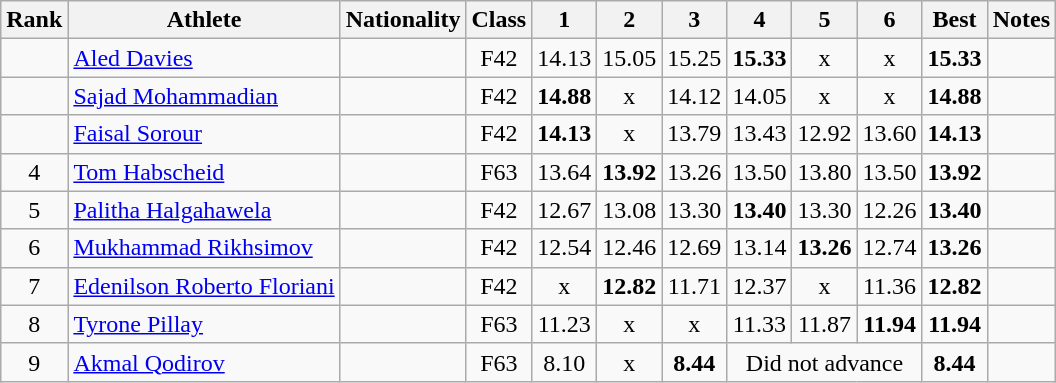<table class="wikitable sortable" style="text-align:center">
<tr>
<th>Rank</th>
<th>Athlete</th>
<th>Nationality</th>
<th>Class</th>
<th>1</th>
<th>2</th>
<th>3</th>
<th>4</th>
<th>5</th>
<th>6</th>
<th>Best</th>
<th>Notes</th>
</tr>
<tr>
<td></td>
<td style="text-align:left;"><a href='#'>Aled Davies</a></td>
<td style="text-align:left;"></td>
<td>F42</td>
<td>14.13</td>
<td>15.05</td>
<td>15.25</td>
<td><strong>15.33</strong></td>
<td>x</td>
<td>x</td>
<td><strong>15.33</strong></td>
<td></td>
</tr>
<tr>
<td></td>
<td style="text-align:left;"><a href='#'>Sajad Mohammadian</a></td>
<td style="text-align:left;"></td>
<td>F42</td>
<td><strong>14.88</strong></td>
<td>x</td>
<td>14.12</td>
<td>14.05</td>
<td>x</td>
<td>x</td>
<td><strong>14.88</strong></td>
<td></td>
</tr>
<tr>
<td></td>
<td style="text-align:left;"><a href='#'>Faisal Sorour</a></td>
<td style="text-align:left;"></td>
<td>F42</td>
<td><strong>14.13</strong></td>
<td>x</td>
<td>13.79</td>
<td>13.43</td>
<td>12.92</td>
<td>13.60</td>
<td><strong>14.13</strong></td>
<td></td>
</tr>
<tr>
<td>4</td>
<td style="text-align:left;"><a href='#'>Tom Habscheid</a></td>
<td style="text-align:left;"></td>
<td>F63</td>
<td>13.64</td>
<td><strong>13.92</strong></td>
<td>13.26</td>
<td>13.50</td>
<td>13.80</td>
<td>13.50</td>
<td><strong>13.92</strong></td>
<td></td>
</tr>
<tr>
<td>5</td>
<td style="text-align:left;"><a href='#'>Palitha Halgahawela</a></td>
<td style="text-align:left;"></td>
<td>F42</td>
<td>12.67</td>
<td>13.08</td>
<td>13.30</td>
<td><strong>13.40</strong></td>
<td>13.30</td>
<td>12.26</td>
<td><strong>13.40</strong></td>
<td></td>
</tr>
<tr>
<td>6</td>
<td style="text-align:left;"><a href='#'>Mukhammad Rikhsimov</a></td>
<td style="text-align:left;"></td>
<td>F42</td>
<td>12.54</td>
<td>12.46</td>
<td>12.69</td>
<td>13.14</td>
<td><strong>13.26</strong></td>
<td>12.74</td>
<td><strong>13.26</strong></td>
<td></td>
</tr>
<tr>
<td>7</td>
<td style="text-align:left;"><a href='#'>Edenilson Roberto Floriani</a></td>
<td style="text-align:left;"></td>
<td>F42</td>
<td>x</td>
<td><strong>12.82</strong></td>
<td>11.71</td>
<td>12.37</td>
<td>x</td>
<td>11.36</td>
<td><strong>12.82</strong></td>
<td></td>
</tr>
<tr>
<td>8</td>
<td style="text-align:left;"><a href='#'>Tyrone Pillay</a></td>
<td style="text-align:left;"></td>
<td>F63</td>
<td>11.23</td>
<td>x</td>
<td>x</td>
<td>11.33</td>
<td>11.87</td>
<td><strong>11.94</strong></td>
<td><strong>11.94</strong></td>
<td></td>
</tr>
<tr>
<td>9</td>
<td style="text-align:left;"><a href='#'>Akmal Qodirov</a></td>
<td style="text-align:left;"></td>
<td>F63</td>
<td>8.10</td>
<td>x</td>
<td><strong>8.44</strong></td>
<td colspan="3">Did not advance</td>
<td><strong>8.44</strong></td>
<td></td>
</tr>
</table>
